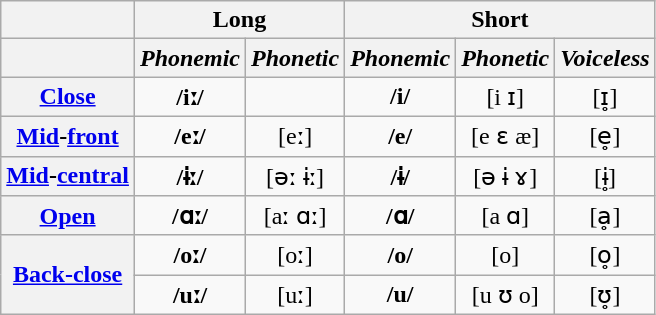<table class="wikitable">
<tr>
<th></th>
<th colspan="2">Long</th>
<th colspan="3">Short</th>
</tr>
<tr>
<th></th>
<th><em>Phonemic</em></th>
<th><em>Phonetic</em></th>
<th><em>Phonemic</em></th>
<th><em>Phonetic</em></th>
<th><em>Voiceless</em></th>
</tr>
<tr style="text-align:center;">
<th><a href='#'>Close</a></th>
<td><strong>/iː/</strong></td>
<td></td>
<td><strong>/i/</strong></td>
<td>[i ɪ]</td>
<td>[ɪ̥]</td>
</tr>
<tr style="text-align:center;">
<th><a href='#'>Mid</a>-<a href='#'>front</a></th>
<td><strong>/eː/</strong></td>
<td>[eː]</td>
<td><strong>/e/</strong></td>
<td>[e ɛ æ]</td>
<td>[e̥]</td>
</tr>
<tr style="text-align:center;">
<th><a href='#'>Mid</a>-<a href='#'>central</a></th>
<td><strong>/ɨː/</strong></td>
<td>[əː ɨː]</td>
<td><strong>/ɨ/</strong></td>
<td>[ə ɨ ɤ]</td>
<td>[ɨ̥]</td>
</tr>
<tr style="text-align:center;">
<th><a href='#'>Open</a></th>
<td><strong>/ɑː/</strong></td>
<td>[aː ɑː]</td>
<td><strong>/ɑ/</strong></td>
<td>[a ɑ]</td>
<td>[ḁ]</td>
</tr>
<tr style="text-align:center;">
<th rowspan="2"><a href='#'>Back-close</a></th>
<td><strong>/oː/</strong></td>
<td>[oː]</td>
<td><strong>/o/</strong></td>
<td>[o]</td>
<td>[o̥]</td>
</tr>
<tr style="text-align:center;">
<td><strong>/uː/</strong></td>
<td>[uː]</td>
<td><strong>/u/</strong></td>
<td>[u ʊ o]</td>
<td>[ʊ̥]</td>
</tr>
</table>
